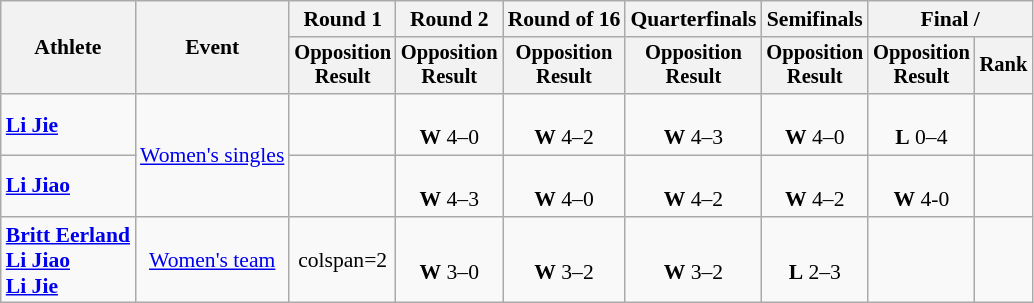<table class="wikitable" style="text-align:center; font-size:90%">
<tr>
<th rowspan=2>Athlete</th>
<th rowspan=2>Event</th>
<th>Round 1</th>
<th>Round 2</th>
<th>Round of 16</th>
<th>Quarterfinals</th>
<th>Semifinals</th>
<th colspan=2>Final / </th>
</tr>
<tr style="font-size:95%">
<th>Opposition<br>Result</th>
<th>Opposition<br>Result</th>
<th>Opposition<br>Result</th>
<th>Opposition<br>Result</th>
<th>Opposition<br>Result</th>
<th>Opposition<br>Result</th>
<th>Rank</th>
</tr>
<tr>
<td align=left><strong><a href='#'>Li Jie</a></strong></td>
<td rowspan=2 align=left><a href='#'>Women's singles</a></td>
<td></td>
<td><br><strong>W</strong> 4–0</td>
<td><br><strong>W</strong> 4–2</td>
<td><br><strong>W</strong> 4–3</td>
<td><br><strong>W</strong> 4–0</td>
<td><br><strong>L</strong> 0–4</td>
<td></td>
</tr>
<tr>
<td align=left><strong><a href='#'>Li Jiao</a></strong></td>
<td></td>
<td><br><strong>W</strong> 4–3</td>
<td><br><strong>W</strong> 4–0</td>
<td><br><strong>W</strong> 4–2</td>
<td><br><strong>W</strong> 4–2</td>
<td><br><strong>W</strong> 4-0</td>
<td></td>
</tr>
<tr>
<td align=left><strong><a href='#'>Britt Eerland</a><br><a href='#'>Li Jiao</a><br><a href='#'>Li Jie</a></strong></td>
<td><a href='#'>Women's team</a></td>
<td>colspan=2 </td>
<td><br><strong>W</strong> 3–0</td>
<td><br><strong>W</strong> 3–2</td>
<td><br><strong>W</strong> 3–2</td>
<td><br><strong>L</strong> 2–3</td>
<td></td>
</tr>
</table>
